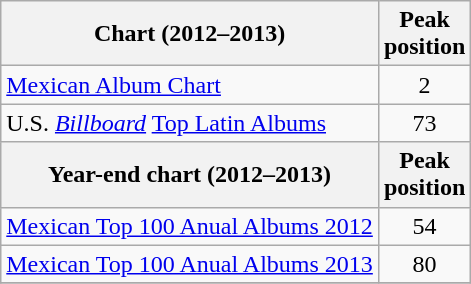<table class="wikitable sortable">
<tr>
<th>Chart (2012–2013)</th>
<th>Peak<br>position</th>
</tr>
<tr>
<td><a href='#'>Mexican Album Chart</a></td>
<td style="text-align:center;">2</td>
</tr>
<tr>
<td>U.S. <em><a href='#'>Billboard</a></em> <a href='#'>Top Latin Albums</a></td>
<td style="text-align:center;">73</td>
</tr>
<tr>
<th>Year-end chart (2012–2013)</th>
<th>Peak<br>position</th>
</tr>
<tr>
<td><a href='#'>Mexican Top 100 Anual Albums 2012</a></td>
<td align="center">54</td>
</tr>
<tr>
<td><a href='#'>Mexican Top 100 Anual Albums 2013</a></td>
<td align="center">80</td>
</tr>
<tr bgcolor="#ebf5ff">
</tr>
</table>
